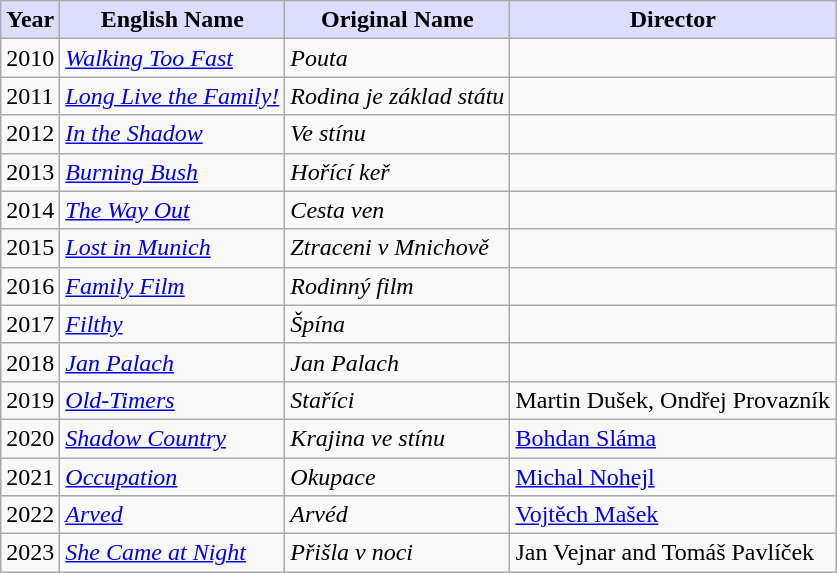<table class="wikitable sortable">
<tr>
<th style="background:#DDDDFF;">Year</th>
<th style="background:#DDDDFF;">English Name</th>
<th style="background:#DDDDFF;">Original Name</th>
<th style="background:#DDDDFF;">Director</th>
</tr>
<tr>
<td>2010</td>
<td><em><a href='#'>Walking Too Fast</a></em></td>
<td><em>Pouta</em></td>
<td></td>
</tr>
<tr>
<td>2011</td>
<td><em><a href='#'>Long Live the Family!</a></em></td>
<td><em>Rodina je základ státu</em></td>
<td></td>
</tr>
<tr>
<td>2012</td>
<td><em><a href='#'>In the Shadow</a></em></td>
<td><em>Ve stínu</em></td>
<td></td>
</tr>
<tr>
<td>2013</td>
<td><em><a href='#'>Burning Bush</a></em></td>
<td><em>Hořící keř</em></td>
<td></td>
</tr>
<tr>
<td>2014</td>
<td><em><a href='#'>The Way Out</a></em></td>
<td><em>Cesta ven</em></td>
<td></td>
</tr>
<tr>
<td>2015</td>
<td><em><a href='#'>Lost in Munich</a></em></td>
<td><em>Ztraceni v Mnichově</em></td>
<td></td>
</tr>
<tr>
<td>2016</td>
<td><em><a href='#'>Family Film</a></em></td>
<td><em>Rodinný film</em></td>
<td></td>
</tr>
<tr>
<td>2017</td>
<td><em><a href='#'>Filthy</a></em></td>
<td><em>Špína</em></td>
<td></td>
</tr>
<tr>
<td>2018</td>
<td><em><a href='#'>Jan Palach</a></em></td>
<td><em>Jan Palach</em></td>
<td></td>
</tr>
<tr>
<td>2019</td>
<td><em><a href='#'>Old-Timers</a></em></td>
<td><em>Staříci</em></td>
<td>Martin Dušek, Ondřej Provazník</td>
</tr>
<tr>
<td>2020</td>
<td><em><a href='#'>Shadow Country</a></em></td>
<td><em>Krajina ve stínu</em></td>
<td><a href='#'>Bohdan Sláma</a></td>
</tr>
<tr>
<td>2021</td>
<td><em><a href='#'>Occupation</a></em></td>
<td><em>Okupace</em></td>
<td><a href='#'>Michal Nohejl</a></td>
</tr>
<tr>
<td>2022</td>
<td><em><a href='#'>Arved</a></em></td>
<td><em>Arvéd</em></td>
<td><a href='#'>Vojtěch Mašek</a></td>
</tr>
<tr>
<td>2023</td>
<td><em><a href='#'>She Came at Night</a></em></td>
<td><em>Přišla v noci</em></td>
<td>Jan Vejnar and Tomáš Pavlíček</td>
</tr>
</table>
